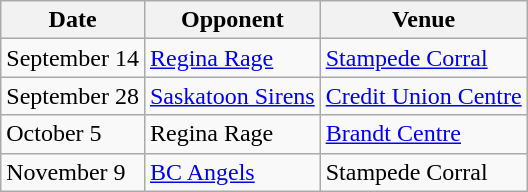<table class="wikitable">
<tr>
<th>Date</th>
<th>Opponent</th>
<th>Venue</th>
</tr>
<tr>
<td>September 14</td>
<td><a href='#'>Regina Rage</a></td>
<td><a href='#'>Stampede Corral</a></td>
</tr>
<tr>
<td>September 28</td>
<td><a href='#'>Saskatoon Sirens</a></td>
<td><a href='#'>Credit Union Centre</a></td>
</tr>
<tr>
<td>October 5</td>
<td>Regina Rage</td>
<td><a href='#'>Brandt Centre</a></td>
</tr>
<tr>
<td>November 9</td>
<td><a href='#'>BC Angels</a></td>
<td>Stampede Corral</td>
</tr>
</table>
